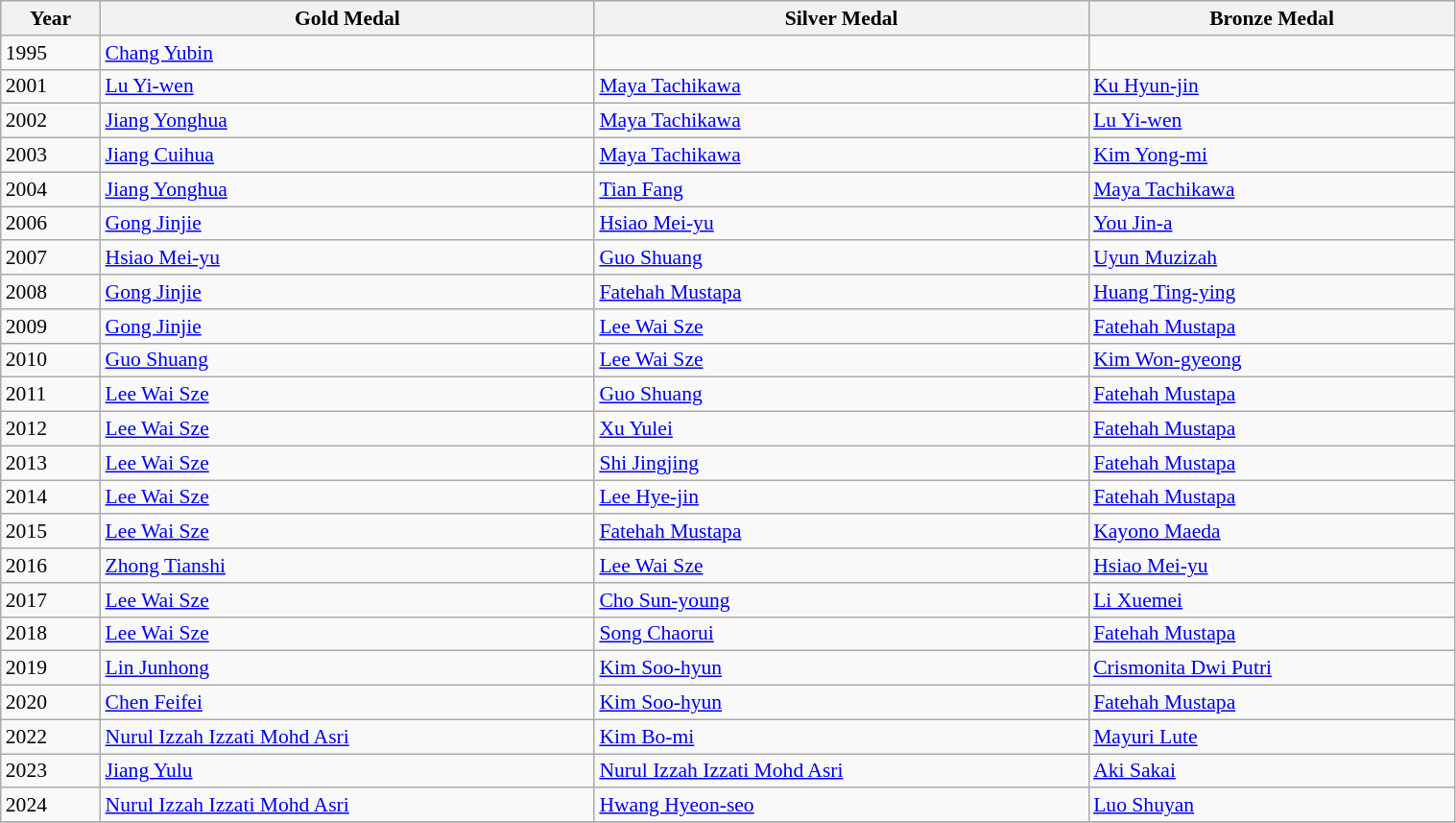<table class=wikitable style="font-size:90%" width="80%">
<tr style="background:#ccccff;">
<th>Year</th>
<th> <strong>Gold Medal</strong></th>
<th> <strong>Silver Medal</strong></th>
<th> <strong>Bronze Medal</strong></th>
</tr>
<tr>
<td>1995</td>
<td> <a href='#'>Chang Yubin</a></td>
<td></td>
<td></td>
</tr>
<tr>
<td>2001</td>
<td> <a href='#'>Lu Yi-wen</a></td>
<td> <a href='#'>Maya Tachikawa</a></td>
<td> <a href='#'>Ku Hyun-jin</a></td>
</tr>
<tr>
<td>2002</td>
<td> <a href='#'>Jiang Yonghua</a></td>
<td> <a href='#'>Maya Tachikawa</a></td>
<td> <a href='#'>Lu Yi-wen</a></td>
</tr>
<tr>
<td>2003</td>
<td> <a href='#'>Jiang Cuihua</a></td>
<td> <a href='#'>Maya Tachikawa</a></td>
<td> <a href='#'>Kim Yong-mi</a></td>
</tr>
<tr>
<td>2004</td>
<td> <a href='#'>Jiang Yonghua</a></td>
<td> <a href='#'>Tian Fang</a></td>
<td> <a href='#'>Maya Tachikawa</a></td>
</tr>
<tr>
<td>2006</td>
<td> <a href='#'>Gong Jinjie</a></td>
<td> <a href='#'>Hsiao Mei-yu</a></td>
<td> <a href='#'>You Jin-a</a></td>
</tr>
<tr>
<td>2007</td>
<td> <a href='#'>Hsiao Mei-yu</a></td>
<td> <a href='#'>Guo Shuang</a></td>
<td> <a href='#'>Uyun Muzizah</a></td>
</tr>
<tr>
<td>2008</td>
<td> <a href='#'>Gong Jinjie</a></td>
<td> <a href='#'>Fatehah Mustapa</a></td>
<td> <a href='#'>Huang Ting-ying</a></td>
</tr>
<tr>
<td>2009</td>
<td> <a href='#'>Gong Jinjie</a></td>
<td> <a href='#'>Lee Wai Sze</a></td>
<td> <a href='#'>Fatehah Mustapa</a></td>
</tr>
<tr>
<td>2010</td>
<td> <a href='#'>Guo Shuang</a></td>
<td> <a href='#'>Lee Wai Sze</a></td>
<td> <a href='#'>Kim Won-gyeong</a></td>
</tr>
<tr>
<td>2011</td>
<td> <a href='#'>Lee Wai Sze</a></td>
<td> <a href='#'>Guo Shuang</a></td>
<td> <a href='#'>Fatehah Mustapa</a></td>
</tr>
<tr>
<td>2012</td>
<td> <a href='#'>Lee Wai Sze</a></td>
<td> <a href='#'>Xu Yulei</a></td>
<td> <a href='#'>Fatehah Mustapa</a></td>
</tr>
<tr>
<td>2013</td>
<td> <a href='#'>Lee Wai Sze</a></td>
<td> <a href='#'>Shi Jingjing</a></td>
<td> <a href='#'>Fatehah Mustapa</a></td>
</tr>
<tr>
<td>2014</td>
<td> <a href='#'>Lee Wai Sze</a></td>
<td> <a href='#'>Lee Hye-jin</a></td>
<td> <a href='#'>Fatehah Mustapa</a></td>
</tr>
<tr>
<td>2015</td>
<td> <a href='#'>Lee Wai Sze</a></td>
<td> <a href='#'>Fatehah Mustapa</a></td>
<td> <a href='#'>Kayono Maeda</a></td>
</tr>
<tr>
<td>2016</td>
<td> <a href='#'>Zhong Tianshi</a></td>
<td> <a href='#'>Lee Wai Sze</a></td>
<td> <a href='#'>Hsiao Mei-yu</a></td>
</tr>
<tr>
<td>2017</td>
<td> <a href='#'>Lee Wai Sze</a></td>
<td> <a href='#'>Cho Sun-young</a></td>
<td> <a href='#'>Li Xuemei</a></td>
</tr>
<tr>
<td>2018</td>
<td> <a href='#'>Lee Wai Sze</a></td>
<td> <a href='#'>Song Chaorui</a></td>
<td> <a href='#'>Fatehah Mustapa</a></td>
</tr>
<tr>
<td>2019</td>
<td> <a href='#'>Lin Junhong</a></td>
<td> <a href='#'>Kim Soo-hyun</a></td>
<td> <a href='#'>Crismonita Dwi Putri</a></td>
</tr>
<tr>
<td>2020</td>
<td> <a href='#'>Chen Feifei</a></td>
<td> <a href='#'>Kim Soo-hyun</a></td>
<td> <a href='#'>Fatehah Mustapa</a></td>
</tr>
<tr>
<td>2022</td>
<td> <a href='#'>Nurul Izzah Izzati Mohd Asri</a></td>
<td> <a href='#'>Kim Bo-mi</a></td>
<td> <a href='#'>Mayuri Lute</a></td>
</tr>
<tr>
<td>2023</td>
<td> <a href='#'>Jiang Yulu</a></td>
<td> <a href='#'>Nurul Izzah Izzati Mohd Asri</a></td>
<td> <a href='#'>Aki Sakai</a></td>
</tr>
<tr>
<td>2024</td>
<td> <a href='#'>Nurul Izzah Izzati Mohd Asri</a></td>
<td> <a href='#'>Hwang Hyeon-seo</a></td>
<td> <a href='#'>Luo Shuyan</a></td>
</tr>
<tr>
</tr>
</table>
